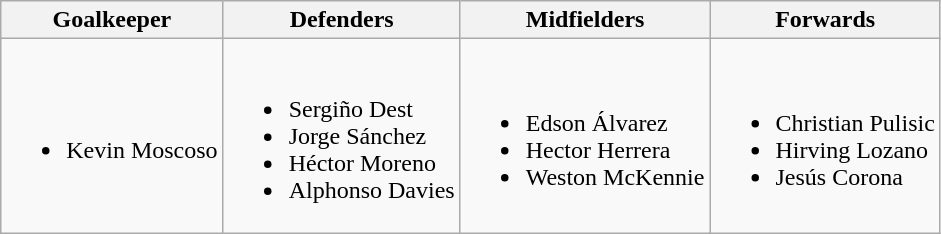<table class="wikitable">
<tr>
<th>Goalkeeper</th>
<th>Defenders</th>
<th>Midfielders</th>
<th>Forwards</th>
</tr>
<tr>
<td><br><ul><li> Kevin Moscoso</li></ul></td>
<td><br><ul><li>  Sergiño Dest</li><li> Jorge Sánchez</li><li> Héctor Moreno</li><li> Alphonso Davies</li></ul></td>
<td><br><ul><li> Edson Álvarez</li><li> Hector Herrera</li><li> Weston McKennie</li></ul></td>
<td><br><ul><li> Christian Pulisic</li><li> Hirving Lozano</li><li> Jesús Corona</li></ul></td>
</tr>
</table>
